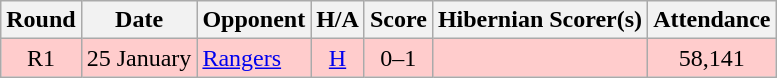<table class="wikitable" style="text-align:center">
<tr>
<th>Round</th>
<th>Date</th>
<th>Opponent</th>
<th>H/A</th>
<th>Score</th>
<th>Hibernian Scorer(s)</th>
<th>Attendance</th>
</tr>
<tr bgcolor=#FFCCCC>
<td>R1</td>
<td align=left>25 January</td>
<td align=left><a href='#'>Rangers</a></td>
<td><a href='#'>H</a></td>
<td>0–1</td>
<td align=left></td>
<td>58,141</td>
</tr>
</table>
